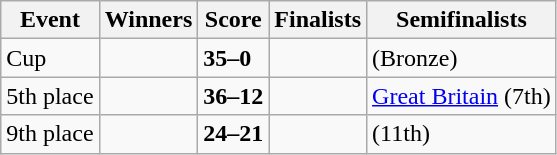<table class="wikitable">
<tr>
<th>Event</th>
<th>Winners</th>
<th>Score</th>
<th>Finalists</th>
<th>Semifinalists</th>
</tr>
<tr>
<td>Cup</td>
<td><strong></strong></td>
<td><strong>35–0</strong></td>
<td></td>
<td> (Bronze)<br></td>
</tr>
<tr>
<td>5th place</td>
<td><strong></strong></td>
<td><strong>36–12</strong></td>
<td></td>
<td> <a href='#'>Great Britain</a> (7th)<br></td>
</tr>
<tr>
<td>9th place</td>
<td><strong></strong></td>
<td><strong>24–21</strong></td>
<td></td>
<td> (11th)<br></td>
</tr>
</table>
